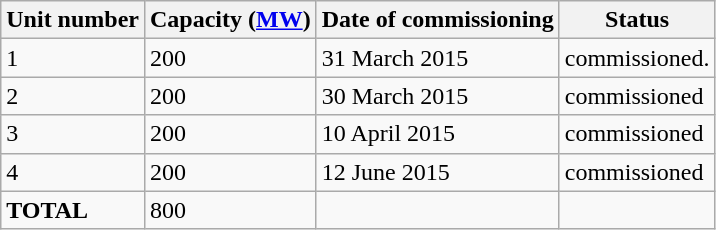<table class="wikitable">
<tr>
<th>Unit number</th>
<th>Capacity (<a href='#'>MW</a>)</th>
<th>Date of commissioning</th>
<th>Status</th>
</tr>
<tr>
<td>1</td>
<td>200</td>
<td>31 March 2015</td>
<td>commissioned.</td>
</tr>
<tr>
<td>2</td>
<td>200</td>
<td>30 March 2015</td>
<td>commissioned</td>
</tr>
<tr>
<td>3</td>
<td>200</td>
<td>10 April 2015</td>
<td>commissioned</td>
</tr>
<tr>
<td>4</td>
<td>200</td>
<td>12 June 2015</td>
<td>commissioned</td>
</tr>
<tr>
<td><strong>TOTAL</strong></td>
<td>800</td>
<td></td>
<td></td>
</tr>
</table>
